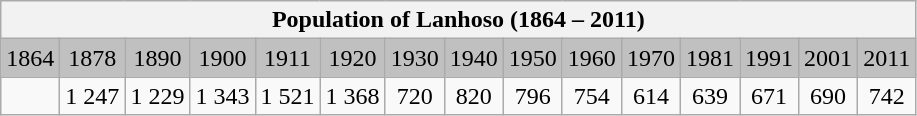<table class="wikitable">
<tr>
<th colspan="15">Population of Lanhoso  (1864 – 2011) </th>
</tr>
<tr bgcolor="#C0C0C0">
<td align="center">1864</td>
<td align="center">1878</td>
<td align="center">1890</td>
<td align="center">1900</td>
<td align="center">1911</td>
<td align="center">1920</td>
<td align="center">1930</td>
<td align="center">1940</td>
<td align="center">1950</td>
<td align="center">1960</td>
<td align="center">1970</td>
<td align="center">1981</td>
<td align="center">1991</td>
<td align="center">2001</td>
<td align="center">2011</td>
</tr>
<tr>
<td align="center"></td>
<td align="center">1 247</td>
<td align="center">1 229</td>
<td align="center">1 343</td>
<td align="center">1 521</td>
<td align="center">1 368</td>
<td align="center">720</td>
<td align="center">820</td>
<td align="center">796</td>
<td align="center">754</td>
<td align="center">614</td>
<td align="center">639</td>
<td align="center">671</td>
<td align="center">690</td>
<td align="center">742</td>
</tr>
</table>
